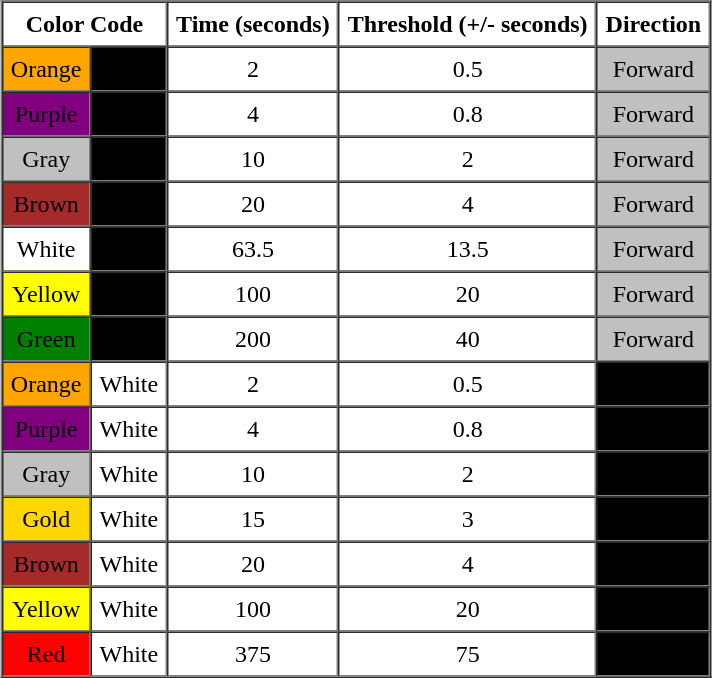<table border="1" cellspacing="0" cellpadding="5" style="margin:auto;">
<tr>
<th colspan="2">Color Code</th>
<th>Time (seconds)</th>
<th>Threshold (+/- seconds)</th>
<th>Direction</th>
</tr>
<tr style="text-align:center;">
<td style="background:orange;">Orange</td>
<td style="background:black;"><span>Black</span></td>
<td>2</td>
<td>0.5</td>
<td style="background:silver;">Forward</td>
</tr>
<tr style="text-align:center;">
<td style="background:purple;"><span>Purple</span></td>
<td style="background:black;"><span>Black</span></td>
<td>4</td>
<td>0.8</td>
<td style="background:silver;">Forward</td>
</tr>
<tr style="text-align:center;">
<td style="background:silver;">Gray</td>
<td style="background:black;"><span>Black</span></td>
<td>10</td>
<td>2</td>
<td style="background:silver;">Forward</td>
</tr>
<tr style="text-align:center;">
<td style="background:brown;">Brown</td>
<td style="background:black;"><span>Black</span></td>
<td>20</td>
<td>4</td>
<td style="background:silver;">Forward</td>
</tr>
<tr style="text-align:center;">
<td>White</td>
<td style="background:black;"><span>Black</span></td>
<td>63.5</td>
<td>13.5</td>
<td style="background:silver;">Forward</td>
</tr>
<tr style="text-align:center;">
<td style="background:yellow;">Yellow</td>
<td style="background:black;"><span>Black</span></td>
<td>100</td>
<td>20</td>
<td style="background:silver;">Forward</td>
</tr>
<tr style="text-align:center;">
<td style="background:green;">Green</td>
<td style="background:black;"><span>Black</span></td>
<td>200</td>
<td>40</td>
<td style="background:silver;">Forward</td>
</tr>
<tr style="text-align:center;">
<td style="background:orange;">Orange</td>
<td>White</td>
<td>2</td>
<td>0.5</td>
<td style="background:black;"><span>Reverse</span></td>
</tr>
<tr style="text-align:center;">
<td style="background:purple;"><span>Purple</span></td>
<td>White</td>
<td>4</td>
<td>0.8</td>
<td style="background:black;"><span>Reverse</span></td>
</tr>
<tr style="text-align:center;">
<td style="background:silver;">Gray</td>
<td>White</td>
<td>10</td>
<td>2</td>
<td style="background:black;"><span>Reverse</span></td>
</tr>
<tr style="text-align:center;">
<td style="background:gold;">Gold</td>
<td>White</td>
<td>15</td>
<td>3</td>
<td style="background:black;"><span>Reverse</span></td>
</tr>
<tr style="text-align:center;">
<td style="background:brown;">Brown</td>
<td>White</td>
<td>20</td>
<td>4</td>
<td style="background:black;"><span>Reverse</span></td>
</tr>
<tr style="text-align:center;">
<td style="background:yellow;">Yellow</td>
<td>White</td>
<td>100</td>
<td>20</td>
<td style="background:black;"><span>Reverse</span></td>
</tr>
<tr style="text-align:center;">
<td style="background:red;">Red</td>
<td>White</td>
<td>375</td>
<td>75</td>
<td style="background:black;"><span>Reverse</span></td>
</tr>
</table>
